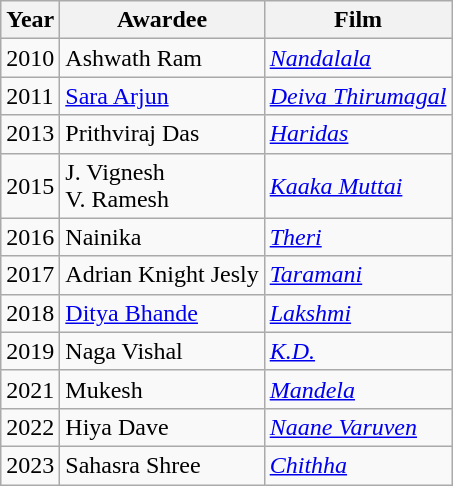<table class="wikitable">
<tr>
<th>Year</th>
<th>Awardee</th>
<th>Film</th>
</tr>
<tr>
<td>2010</td>
<td>Ashwath Ram</td>
<td><em><a href='#'>Nandalala</a></em></td>
</tr>
<tr>
<td>2011</td>
<td><a href='#'>Sara Arjun</a></td>
<td><em><a href='#'>Deiva Thirumagal</a></em></td>
</tr>
<tr>
<td>2013</td>
<td>Prithviraj Das</td>
<td><em><a href='#'>Haridas</a></em></td>
</tr>
<tr>
<td>2015</td>
<td>J. Vignesh<br>V. Ramesh</td>
<td><em><a href='#'>Kaaka Muttai</a></em></td>
</tr>
<tr>
<td>2016</td>
<td>Nainika</td>
<td><em><a href='#'>Theri</a></em></td>
</tr>
<tr>
<td>2017</td>
<td>Adrian Knight Jesly</td>
<td><em><a href='#'>Taramani</a></em></td>
</tr>
<tr>
<td>2018</td>
<td><a href='#'>Ditya Bhande</a></td>
<td><em><a href='#'>Lakshmi</a></em></td>
</tr>
<tr>
<td>2019</td>
<td>Naga Vishal</td>
<td><em><a href='#'>K.D.</a></em></td>
</tr>
<tr>
<td>2021</td>
<td>Mukesh</td>
<td><em><a href='#'>Mandela</a></em></td>
</tr>
<tr>
<td>2022</td>
<td>Hiya Dave</td>
<td><em><a href='#'>Naane Varuven</a></em></td>
</tr>
<tr>
<td>2023</td>
<td>Sahasra Shree</td>
<td><em><a href='#'>Chithha</a></em></td>
</tr>
</table>
